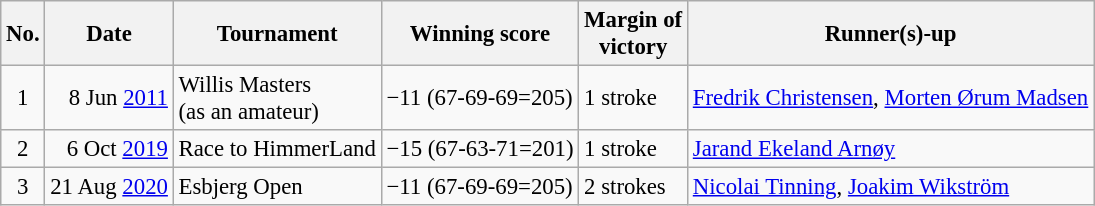<table class="wikitable" style="font-size:95%;">
<tr>
<th>No.</th>
<th>Date</th>
<th>Tournament</th>
<th>Winning score</th>
<th>Margin of<br>victory</th>
<th>Runner(s)-up</th>
</tr>
<tr>
<td align=center>1</td>
<td align=right>8 Jun <a href='#'>2011</a></td>
<td>Willis Masters<br>(as an amateur)</td>
<td>−11 (67-69-69=205)</td>
<td>1 stroke</td>
<td> <a href='#'>Fredrik Christensen</a>,  <a href='#'>Morten Ørum Madsen</a></td>
</tr>
<tr>
<td align=center>2</td>
<td align=right>6 Oct <a href='#'>2019</a></td>
<td>Race to HimmerLand</td>
<td>−15 (67-63-71=201)</td>
<td>1 stroke</td>
<td> <a href='#'>Jarand Ekeland Arnøy</a></td>
</tr>
<tr>
<td align=center>3</td>
<td align=right>21 Aug <a href='#'>2020</a></td>
<td>Esbjerg Open</td>
<td>−11 (67-69-69=205)</td>
<td>2 strokes</td>
<td> <a href='#'>Nicolai Tinning</a>,  <a href='#'>Joakim Wikström</a></td>
</tr>
</table>
